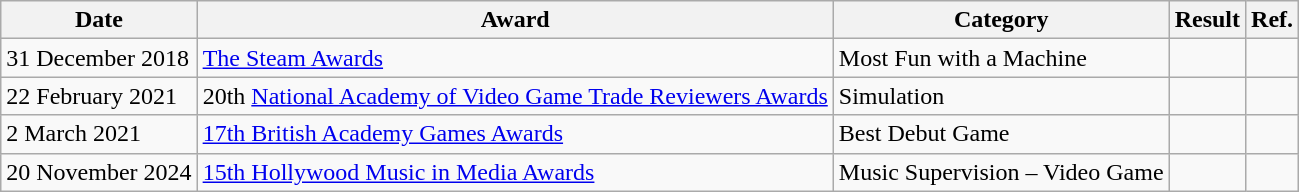<table class="wikitable plainrowheaders">
<tr>
<th scope="col">Date</th>
<th scope="col">Award</th>
<th scope="col">Category</th>
<th scope="col">Result</th>
<th scope="col" class="unsortable">Ref.</th>
</tr>
<tr>
<td>31 December 2018</td>
<td><a href='#'>The Steam Awards</a></td>
<td>Most Fun with a Machine</td>
<td></td>
<td style="text-align:center;"></td>
</tr>
<tr>
<td>22 February 2021</td>
<td>20th <a href='#'>National Academy of Video Game Trade Reviewers Awards</a></td>
<td>Simulation</td>
<td></td>
<td style="text-align:center;"></td>
</tr>
<tr>
<td>2 March 2021</td>
<td><a href='#'>17th British Academy Games Awards</a></td>
<td>Best Debut Game</td>
<td></td>
<td style="text-align:center;"></td>
</tr>
<tr>
<td>20 November 2024</td>
<td><a href='#'>15th Hollywood Music in Media Awards</a></td>
<td>Music Supervision – Video Game</td>
<td></td>
<td style="text-align:center;"></td>
</tr>
</table>
